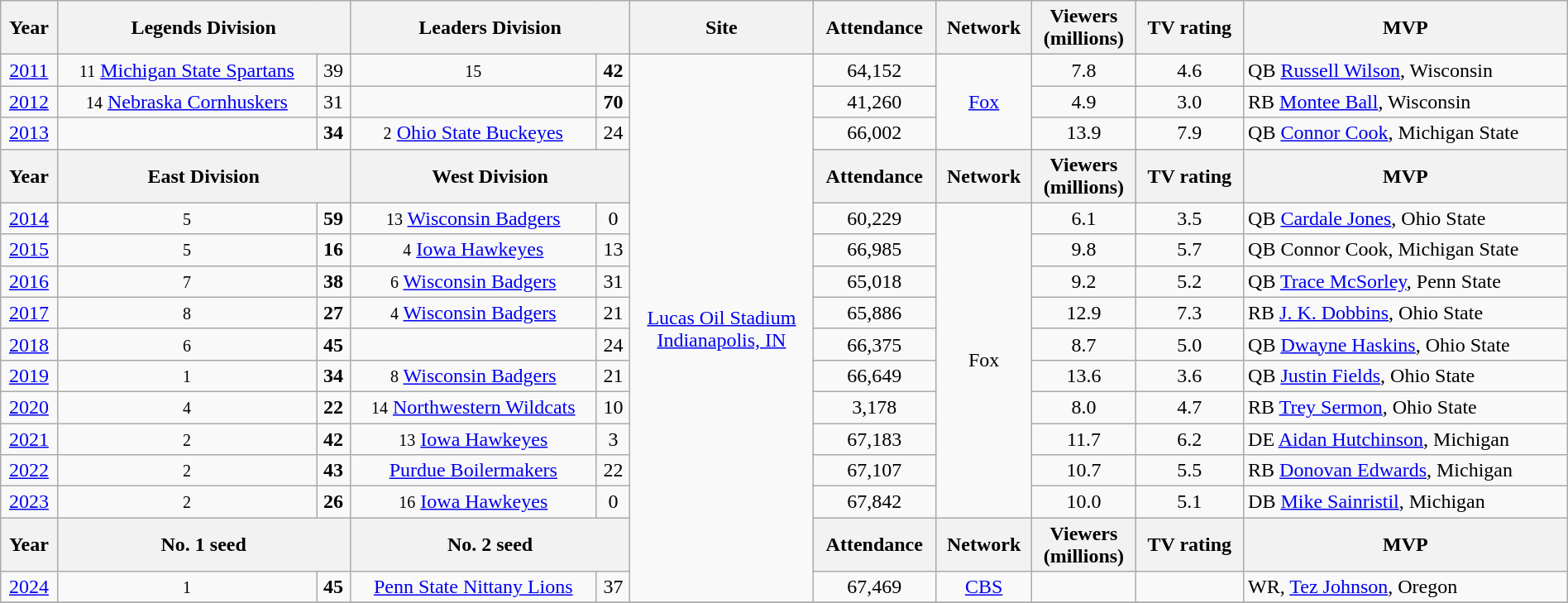<table class="wikitable" style="text-align:center;" width=100%>
<tr>
<th>Year</th>
<th colspan="2">Legends Division</th>
<th colspan="2">Leaders Division</th>
<th>Site</th>
<th>Attendance</th>
<th>Network</th>
<th>Viewers<br>(millions)</th>
<th>TV rating</th>
<th>MVP</th>
</tr>
<tr>
<td><a href='#'>2011</a></td>
<td><small>11</small> <a href='#'>Michigan State Spartans</a></td>
<td>39</td>
<td style=><small>15</small> <strong><a href='#'></a></strong></td>
<td><strong>42</strong></td>
<td rowspan="16"><a href='#'>Lucas Oil Stadium</a><br><a href='#'>Indianapolis, IN</a></td>
<td>64,152</td>
<td rowspan="3"><a href='#'>Fox</a></td>
<td>7.8</td>
<td>4.6</td>
<td align=left>QB <a href='#'>Russell Wilson</a>, Wisconsin</td>
</tr>
<tr>
<td><a href='#'>2012</a></td>
<td><small>14</small> <a href='#'>Nebraska Cornhuskers</a></td>
<td>31</td>
<td style=></td>
<td><strong>70</strong></td>
<td>41,260</td>
<td>4.9</td>
<td>3.0</td>
<td align=left>RB <a href='#'>Montee Ball</a>, Wisconsin</td>
</tr>
<tr>
<td><a href='#'>2013</a></td>
<td style=></td>
<td><strong>34</strong></td>
<td><small>2</small> <a href='#'>Ohio State Buckeyes</a></td>
<td>24</td>
<td>66,002</td>
<td>13.9</td>
<td>7.9</td>
<td align=left>QB <a href='#'>Connor Cook</a>, Michigan State</td>
</tr>
<tr>
<th>Year</th>
<th colspan="2">East Division</th>
<th colspan="2">West Division</th>
<th>Attendance</th>
<th>Network</th>
<th>Viewers<br>(millions)</th>
<th>TV rating</th>
<th>MVP</th>
</tr>
<tr>
<td><a href='#'>2014</a></td>
<td style=><small>5</small> <strong><a href='#'></a></strong></td>
<td><strong>59</strong></td>
<td><small>13</small> <a href='#'>Wisconsin Badgers</a></td>
<td>0</td>
<td>60,229</td>
<td rowspan="10">Fox</td>
<td>6.1</td>
<td>3.5</td>
<td align=left>QB <a href='#'>Cardale Jones</a>, Ohio State</td>
</tr>
<tr>
<td><a href='#'>2015</a></td>
<td style=><small>5</small> <strong><a href='#'></a></strong></td>
<td><strong>16</strong></td>
<td><small>4</small> <a href='#'>Iowa Hawkeyes</a></td>
<td>13</td>
<td>66,985</td>
<td>9.8</td>
<td>5.7</td>
<td align=left>QB Connor Cook, Michigan State</td>
</tr>
<tr>
<td><a href='#'>2016</a></td>
<td style=><small>7</small> <strong><a href='#'></a></strong></td>
<td><strong>38</strong></td>
<td><small>6</small> <a href='#'>Wisconsin Badgers</a></td>
<td>31</td>
<td>65,018</td>
<td>9.2</td>
<td>5.2</td>
<td align=left>QB <a href='#'>Trace McSorley</a>, Penn State</td>
</tr>
<tr>
<td><a href='#'>2017</a></td>
<td style=><small>8</small> <strong><a href='#'></a></strong></td>
<td><strong>27</strong></td>
<td><small>4</small> <a href='#'>Wisconsin Badgers</a></td>
<td>21</td>
<td>65,886</td>
<td>12.9</td>
<td>7.3</td>
<td align=left>RB <a href='#'>J. K. Dobbins</a>, Ohio State</td>
</tr>
<tr>
<td><a href='#'>2018</a></td>
<td style=><small>6</small> <strong><a href='#'></a></strong></td>
<td><strong>45</strong></td>
<td></td>
<td>24</td>
<td>66,375</td>
<td>8.7</td>
<td>5.0</td>
<td align=left>QB <a href='#'>Dwayne Haskins</a>, Ohio State</td>
</tr>
<tr>
<td><a href='#'>2019</a></td>
<td style=><small>1</small> <strong><a href='#'></a></strong></td>
<td><strong>34</strong></td>
<td><small>8</small> <a href='#'>Wisconsin Badgers</a></td>
<td>21</td>
<td>66,649</td>
<td>13.6</td>
<td>3.6</td>
<td align=left>QB <a href='#'>Justin Fields</a>, Ohio State</td>
</tr>
<tr>
<td><a href='#'>2020</a></td>
<td style=><small>4</small> <strong><a href='#'></a></strong></td>
<td><strong>22</strong></td>
<td><small>14</small> <a href='#'>Northwestern Wildcats</a></td>
<td>10</td>
<td>3,178</td>
<td>8.0</td>
<td>4.7</td>
<td align=left>RB <a href='#'>Trey Sermon</a>, Ohio State</td>
</tr>
<tr>
<td><a href='#'>2021</a></td>
<td style=><small>2</small> <strong><a href='#'></a></strong></td>
<td><strong>42</strong></td>
<td><small>13</small> <a href='#'>Iowa Hawkeyes</a></td>
<td>3</td>
<td>67,183</td>
<td>11.7</td>
<td>6.2</td>
<td align=left>DE <a href='#'>Aidan Hutchinson</a>, Michigan</td>
</tr>
<tr>
<td><a href='#'>2022</a></td>
<td style=><small>2</small> <strong><a href='#'></a></strong></td>
<td><strong>43</strong></td>
<td><a href='#'>Purdue Boilermakers</a></td>
<td>22</td>
<td>67,107</td>
<td>10.7</td>
<td>5.5</td>
<td align=left>RB <a href='#'>Donovan Edwards</a>, Michigan</td>
</tr>
<tr>
<td><a href='#'>2023</a></td>
<td style=><small>2</small> <strong><a href='#'></a></strong></td>
<td><strong>26</strong></td>
<td><small>16</small> <a href='#'>Iowa Hawkeyes</a></td>
<td>0</td>
<td>67,842</td>
<td>10.0</td>
<td>5.1</td>
<td align=left>DB <a href='#'>Mike Sainristil</a>, Michigan</td>
</tr>
<tr>
<th>Year</th>
<th colspan="2">No. 1 seed</th>
<th colspan="2">No. 2 seed</th>
<th>Attendance</th>
<th>Network</th>
<th>Viewers<br>(millions)</th>
<th>TV rating</th>
<th>MVP</th>
</tr>
<tr>
<td><a href='#'>2024</a></td>
<td style=><small>1</small> <strong><a href='#'></a></strong></td>
<td><strong>45</strong></td>
<td> <a href='#'>Penn State Nittany Lions</a></td>
<td>37</td>
<td>67,469</td>
<td><a href='#'>CBS</a></td>
<td></td>
<td></td>
<td align=left>WR, <a href='#'>Tez Johnson</a>, Oregon</td>
</tr>
<tr>
</tr>
</table>
